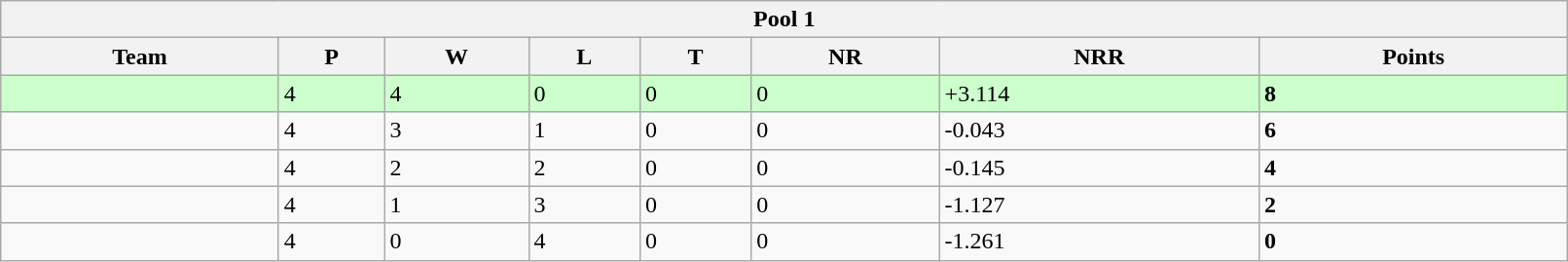<table class="wikitable" width=85%>
<tr>
<th colspan="8">Pool 1</th>
</tr>
<tr>
<th>Team</th>
<th>P</th>
<th>W</th>
<th>L</th>
<th>T</th>
<th>NR</th>
<th>NRR</th>
<th>Points</th>
</tr>
<tr bgcolor=ccffcc>
<td align=left></td>
<td>4</td>
<td>4</td>
<td>0</td>
<td>0</td>
<td>0</td>
<td>+3.114</td>
<td><strong>8</strong></td>
</tr>
<tr>
<td align=left></td>
<td>4</td>
<td>3</td>
<td>1</td>
<td>0</td>
<td>0</td>
<td>-0.043</td>
<td><strong>6</strong></td>
</tr>
<tr>
<td align=left></td>
<td>4</td>
<td>2</td>
<td>2</td>
<td>0</td>
<td>0</td>
<td>-0.145</td>
<td><strong>4</strong></td>
</tr>
<tr>
<td align=left></td>
<td>4</td>
<td>1</td>
<td>3</td>
<td>0</td>
<td>0</td>
<td>-1.127</td>
<td><strong>2</strong></td>
</tr>
<tr>
<td align=left></td>
<td>4</td>
<td>0</td>
<td>4</td>
<td>0</td>
<td>0</td>
<td>-1.261</td>
<td><strong>0</strong></td>
</tr>
</table>
